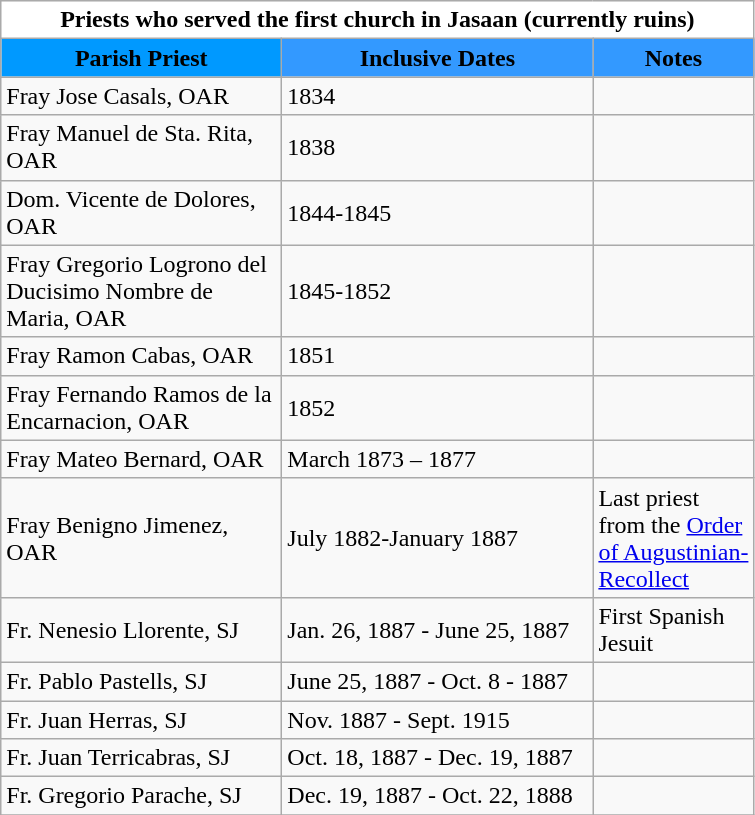<table class="collapsible collapsed wikitable toccolours">
<tr>
<th style="background: white" colspan=3 align="center"><strong>Priests who served the first church in Jasaan (currently ruins)</strong></th>
</tr>
<tr>
<th scope="col" width="180" style="background:#09f;">Parish Priest</th>
<th scope="col" width="200" style="background:#39f;">Inclusive Dates</th>
<th scope="col" width="100" style="background:#39f;">Notes</th>
</tr>
<tr>
<td>Fray Jose Casals, OAR</td>
<td>1834</td>
<td></td>
</tr>
<tr>
<td>Fray Manuel de Sta. Rita, OAR</td>
<td>1838</td>
<td></td>
</tr>
<tr>
<td>Dom. Vicente de Dolores, OAR</td>
<td>1844-1845</td>
<td></td>
</tr>
<tr>
<td>Fray Gregorio Logrono del Ducisimo Nombre de Maria, OAR</td>
<td>1845-1852</td>
<td></td>
</tr>
<tr>
<td>Fray Ramon Cabas, OAR</td>
<td>1851</td>
<td></td>
</tr>
<tr>
<td>Fray Fernando Ramos de la Encarnacion, OAR</td>
<td>1852</td>
<td></td>
</tr>
<tr>
<td>Fray Mateo Bernard, OAR</td>
<td>March 1873 – 1877</td>
<td></td>
</tr>
<tr>
<td>Fray Benigno Jimenez, OAR</td>
<td>July 1882-January 1887</td>
<td>Last priest from the <a href='#'>Order of Augustinian-Recollect</a></td>
</tr>
<tr>
<td>Fr. Nenesio Llorente, SJ</td>
<td>Jan. 26, 1887 - June 25, 1887</td>
<td>First Spanish Jesuit</td>
</tr>
<tr>
<td>Fr. Pablo Pastells, SJ</td>
<td>June 25, 1887 - Oct. 8 - 1887</td>
<td></td>
</tr>
<tr>
<td>Fr. Juan Herras, SJ</td>
<td>Nov. 1887 - Sept. 1915</td>
<td></td>
</tr>
<tr>
<td>Fr. Juan Terricabras, SJ</td>
<td>Oct. 18, 1887 - Dec. 19, 1887</td>
<td></td>
</tr>
<tr>
<td>Fr. Gregorio Parache, SJ</td>
<td>Dec. 19, 1887 - Oct. 22, 1888</td>
<td></td>
</tr>
<tr>
</tr>
</table>
